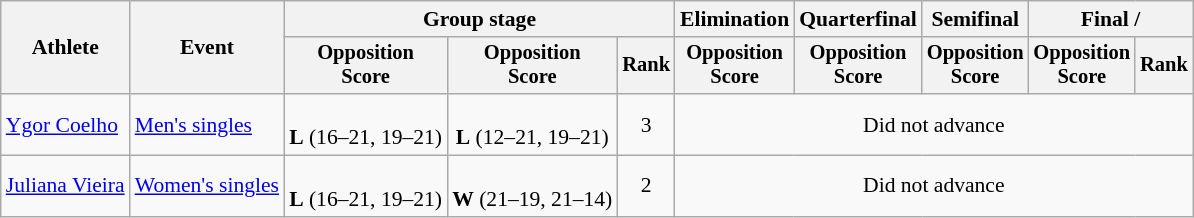<table class="wikitable" style="font-size:90%">
<tr>
<th rowspan="2">Athlete</th>
<th rowspan="2">Event</th>
<th colspan="3">Group stage</th>
<th>Elimination</th>
<th>Quarterfinal</th>
<th>Semifinal</th>
<th colspan="2">Final / </th>
</tr>
<tr style="font-size:95%">
<th>Opposition<br>Score</th>
<th>Opposition<br>Score</th>
<th>Rank</th>
<th>Opposition<br>Score</th>
<th>Opposition<br>Score</th>
<th>Opposition<br>Score</th>
<th>Opposition<br>Score</th>
<th>Rank</th>
</tr>
<tr align="center">
<td align="left"><a href='#'>Ygor Coelho</a></td>
<td align="left"><a href='#'>Men's singles</a></td>
<td><br><strong>L</strong> (16–21, 19–21)</td>
<td><br><strong>L</strong> (12–21, 19–21)</td>
<td>3</td>
<td colspan=5>Did not advance</td>
</tr>
<tr align="center">
<td align="left"><a href='#'>Juliana Vieira</a></td>
<td align="left"><a href='#'>Women's singles</a></td>
<td><br><strong>L</strong> (16–21, 19–21)</td>
<td><br><strong>W</strong> (21–19, 21–14)</td>
<td>2</td>
<td colspan=5>Did not advance</td>
</tr>
</table>
